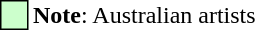<table>
<tr>
<td style="width: 15px; height: 15px; color: black; background: #ccffcc; border: 1px solid #000000;"></td>
<td><strong>Note</strong>: Australian artists</td>
</tr>
</table>
